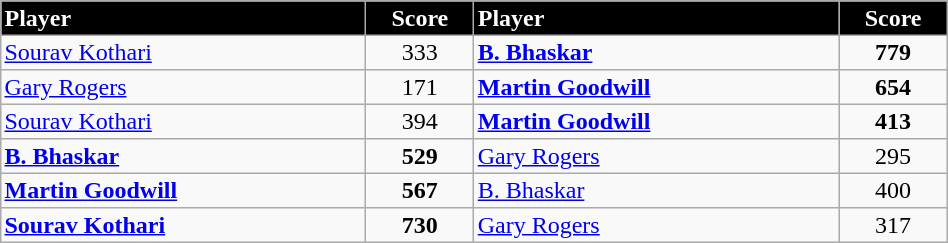<table border="2" cellpadding="2" cellspacing="0" style="margin: 0; background: #f9f9f9; border: 1px #aaa solid; border-collapse: collapse; font-size: 100%;" width=50%>
<tr>
<th bgcolor="000000" style="color:white; text-align:left" width=20%>Player</th>
<th bgcolor="000000" style="color:white; text-align:center" width=5%>Score</th>
<th bgcolor="000000" style="color:white; text-align:left" width=20%>Player</th>
<th bgcolor="000000" style="color:white; text-align:center" width= 5%>Score</th>
</tr>
<tr>
<td style="text-align:left"> <a href='#'>Sourav Kothari</a></td>
<td style="text-align:center">333</td>
<td style="text-align:left"> <strong><a href='#'>B. Bhaskar</a></strong></td>
<td style="text-align:center"><strong>779</strong></td>
</tr>
<tr>
<td style="text-align:left"> <a href='#'>Gary Rogers</a></td>
<td style="text-align:center">171</td>
<td style="text-align:left"> <strong><a href='#'>Martin Goodwill</a></strong></td>
<td style="text-align:center"><strong>654</strong></td>
</tr>
<tr>
<td style="text-align:left"> <a href='#'>Sourav Kothari</a></td>
<td style="text-align:center">394</td>
<td style="text-align:left"> <strong><a href='#'>Martin Goodwill</a></strong></td>
<td style="text-align:center"><strong>413</strong></td>
</tr>
<tr>
<td style="text-align:left"> <strong><a href='#'>B. Bhaskar</a></strong></td>
<td style="text-align:center"><strong>529</strong></td>
<td style="text-align:left"> <a href='#'>Gary Rogers</a></td>
<td style="text-align:center">295</td>
</tr>
<tr>
<td style="text-align:left"> <strong><a href='#'>Martin Goodwill</a></strong></td>
<td style="text-align:center"><strong>567</strong></td>
<td style="text-align:left"> <a href='#'>B. Bhaskar</a></td>
<td style="text-align:center">400</td>
</tr>
<tr>
<td style="text-align:left"> <strong><a href='#'>Sourav Kothari</a></strong></td>
<td style="text-align:center"><strong>730</strong></td>
<td style="text-align:left"> <a href='#'>Gary Rogers</a></td>
<td style="text-align:center">317</td>
</tr>
</table>
